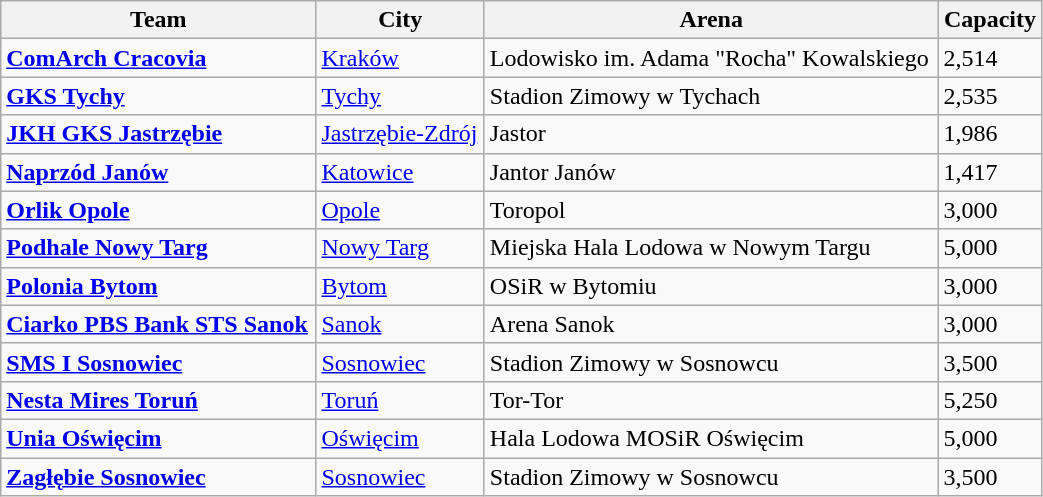<table class="wikitable sortable" style="text-align:left" width=55%>
<tr>
<th>Team</th>
<th>City</th>
<th>Arena</th>
<th>Capacity</th>
</tr>
<tr>
<td><strong><a href='#'>ComArch Cracovia</a></strong></td>
<td><a href='#'>Kraków</a></td>
<td>Lodowisko im. Adama "Rocha" Kowalskiego</td>
<td>2,514</td>
</tr>
<tr>
<td><strong><a href='#'>GKS Tychy</a></strong></td>
<td><a href='#'>Tychy</a></td>
<td>Stadion Zimowy w Tychach</td>
<td>2,535</td>
</tr>
<tr>
<td><strong><a href='#'>JKH GKS Jastrzębie</a></strong></td>
<td><a href='#'>Jastrzębie-Zdrój</a></td>
<td>Jastor</td>
<td>1,986</td>
</tr>
<tr>
<td><strong><a href='#'>Naprzód Janów</a></strong></td>
<td><a href='#'>Katowice</a></td>
<td>Jantor Janów</td>
<td>1,417</td>
</tr>
<tr>
<td><strong><a href='#'>Orlik Opole</a></strong></td>
<td><a href='#'>Opole</a></td>
<td>Toropol</td>
<td>3,000</td>
</tr>
<tr>
<td><strong><a href='#'>Podhale Nowy Targ</a></strong></td>
<td><a href='#'>Nowy Targ</a></td>
<td>Miejska Hala Lodowa w Nowym Targu</td>
<td>5,000</td>
</tr>
<tr>
<td><strong><a href='#'>Polonia Bytom</a></strong></td>
<td><a href='#'>Bytom</a></td>
<td>OSiR w Bytomiu</td>
<td>3,000</td>
</tr>
<tr>
<td><strong><a href='#'>Ciarko PBS Bank STS Sanok</a></strong></td>
<td><a href='#'>Sanok</a></td>
<td>Arena Sanok</td>
<td>3,000</td>
</tr>
<tr>
<td><strong><a href='#'>SMS I Sosnowiec</a></strong></td>
<td><a href='#'>Sosnowiec</a></td>
<td>Stadion Zimowy w Sosnowcu</td>
<td>3,500</td>
</tr>
<tr>
<td><strong><a href='#'>Nesta Mires Toruń</a></strong></td>
<td><a href='#'>Toruń</a></td>
<td>Tor-Tor</td>
<td>5,250</td>
</tr>
<tr>
<td><strong><a href='#'>Unia Oświęcim</a></strong></td>
<td><a href='#'>Oświęcim</a></td>
<td>Hala Lodowa MOSiR Oświęcim</td>
<td>5,000</td>
</tr>
<tr>
<td><strong><a href='#'>Zagłębie Sosnowiec</a></strong></td>
<td><a href='#'>Sosnowiec</a></td>
<td>Stadion Zimowy w Sosnowcu</td>
<td>3,500</td>
</tr>
</table>
